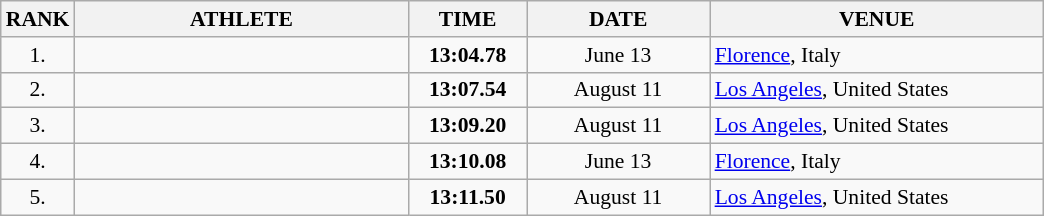<table class="wikitable" style="border-collapse: collapse; font-size: 90%;">
<tr>
<th>RANK</th>
<th align="center" style="width: 15em">ATHLETE</th>
<th align="center" style="width: 5em">TIME</th>
<th align="center" style="width: 8em">DATE</th>
<th align="center" style="width: 15em">VENUE</th>
</tr>
<tr>
<td align="center">1.</td>
<td></td>
<td align="center"><strong>13:04.78</strong></td>
<td align="center">June 13</td>
<td><a href='#'>Florence</a>, Italy</td>
</tr>
<tr>
<td align="center">2.</td>
<td></td>
<td align="center"><strong>13:07.54</strong></td>
<td align="center">August 11</td>
<td><a href='#'>Los Angeles</a>, United States</td>
</tr>
<tr>
<td align="center">3.</td>
<td></td>
<td align="center"><strong>13:09.20</strong></td>
<td align="center">August 11</td>
<td><a href='#'>Los Angeles</a>, United States</td>
</tr>
<tr>
<td align="center">4.</td>
<td></td>
<td align="center"><strong>13:10.08</strong></td>
<td align="center">June 13</td>
<td><a href='#'>Florence</a>, Italy</td>
</tr>
<tr>
<td align="center">5.</td>
<td></td>
<td align="center"><strong>13:11.50</strong></td>
<td align="center">August 11</td>
<td><a href='#'>Los Angeles</a>, United States</td>
</tr>
</table>
